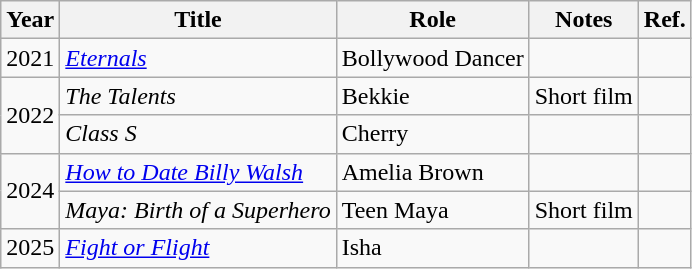<table class="wikitable sortable">
<tr>
<th>Year</th>
<th>Title</th>
<th>Role</th>
<th class="unsortable">Notes</th>
<th>Ref.</th>
</tr>
<tr>
<td>2021</td>
<td><em><a href='#'>Eternals</a></em></td>
<td>Bollywood Dancer</td>
<td></td>
<td></td>
</tr>
<tr>
<td rowspan="2">2022</td>
<td><em>The Talents</em></td>
<td>Bekkie</td>
<td>Short film</td>
<td></td>
</tr>
<tr>
<td><em>Class S</em></td>
<td>Cherry</td>
<td></td>
<td></td>
</tr>
<tr>
<td rowspan="2">2024</td>
<td><em><a href='#'>How to Date Billy Walsh</a></em></td>
<td>Amelia Brown</td>
<td></td>
<td></td>
</tr>
<tr>
<td><em>Maya: Birth of a Superhero</em></td>
<td>Teen Maya</td>
<td>Short film</td>
<td></td>
</tr>
<tr>
<td>2025</td>
<td><a href='#'><em>Fight or Flight</em></a></td>
<td>Isha</td>
<td></td>
<td></td>
</tr>
</table>
